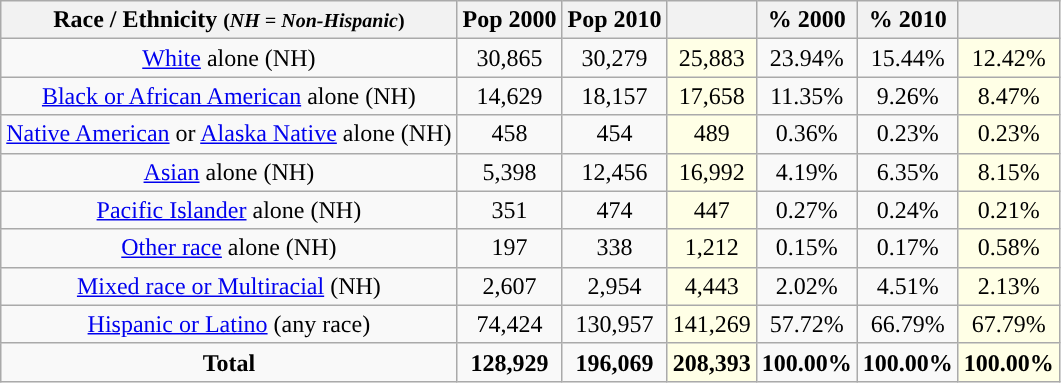<table class="wikitable" style="text-align:center;">
<tr>
<th>Race / Ethnicity <small>(<em>NH = Non-Hispanic</em>)</small></th>
<th>Pop 2000</th>
<th>Pop 2010</th>
<th></th>
<th>% 2000</th>
<th>% 2010</th>
<th></th>
</tr>
<tr>
<td><a href='#'>White</a> alone (NH)</td>
<td>30,865</td>
<td>30,279</td>
<td style='background: #ffffe6;'>25,883</td>
<td>23.94%</td>
<td>15.44%</td>
<td style='background: #ffffe6;'>12.42%</td>
</tr>
<tr>
<td><a href='#'>Black or African American</a> alone (NH)</td>
<td>14,629</td>
<td>18,157</td>
<td style='background: #ffffe6;'>17,658</td>
<td>11.35%</td>
<td>9.26%</td>
<td style='background: #ffffe6;'>8.47%</td>
</tr>
<tr>
<td><a href='#'>Native American</a> or <a href='#'>Alaska Native</a> alone (NH)</td>
<td>458</td>
<td>454</td>
<td style='background: #ffffe6;'>489</td>
<td>0.36%</td>
<td>0.23%</td>
<td style='background: #ffffe6;'>0.23%</td>
</tr>
<tr>
<td><a href='#'>Asian</a> alone (NH)</td>
<td>5,398</td>
<td>12,456</td>
<td style='background: #ffffe6;'>16,992</td>
<td>4.19%</td>
<td>6.35%</td>
<td style='background: #ffffe6;'>8.15%</td>
</tr>
<tr>
<td><a href='#'>Pacific Islander</a> alone (NH)</td>
<td>351</td>
<td>474</td>
<td style='background: #ffffe6;'>447</td>
<td>0.27%</td>
<td>0.24%</td>
<td style='background: #ffffe6;'>0.21%</td>
</tr>
<tr>
<td><a href='#'>Other race</a> alone (NH)</td>
<td>197</td>
<td>338</td>
<td style='background: #ffffe6;'>1,212</td>
<td>0.15%</td>
<td>0.17%</td>
<td style='background: #ffffe6;'>0.58%</td>
</tr>
<tr>
<td><a href='#'>Mixed race or Multiracial</a> (NH)</td>
<td>2,607</td>
<td>2,954</td>
<td style='background: #ffffe6;'>4,443</td>
<td>2.02%</td>
<td>4.51%</td>
<td style='background: #ffffe6;'>2.13%</td>
</tr>
<tr>
<td><a href='#'>Hispanic or Latino</a> (any race)</td>
<td>74,424</td>
<td>130,957</td>
<td style='background: #ffffe6;'>141,269</td>
<td>57.72%</td>
<td>66.79%</td>
<td style='background: #ffffe6;'>67.79%</td>
</tr>
<tr>
<td><strong>Total</strong></td>
<td><strong>128,929</strong></td>
<td><strong>196,069</strong></td>
<td style='background: #ffffe6;'><strong>208,393</strong></td>
<td><strong>100.00%</strong></td>
<td><strong>100.00%</strong></td>
<td style='background: #ffffe6;'><strong>100.00%</strong></td>
</tr>
</table>
